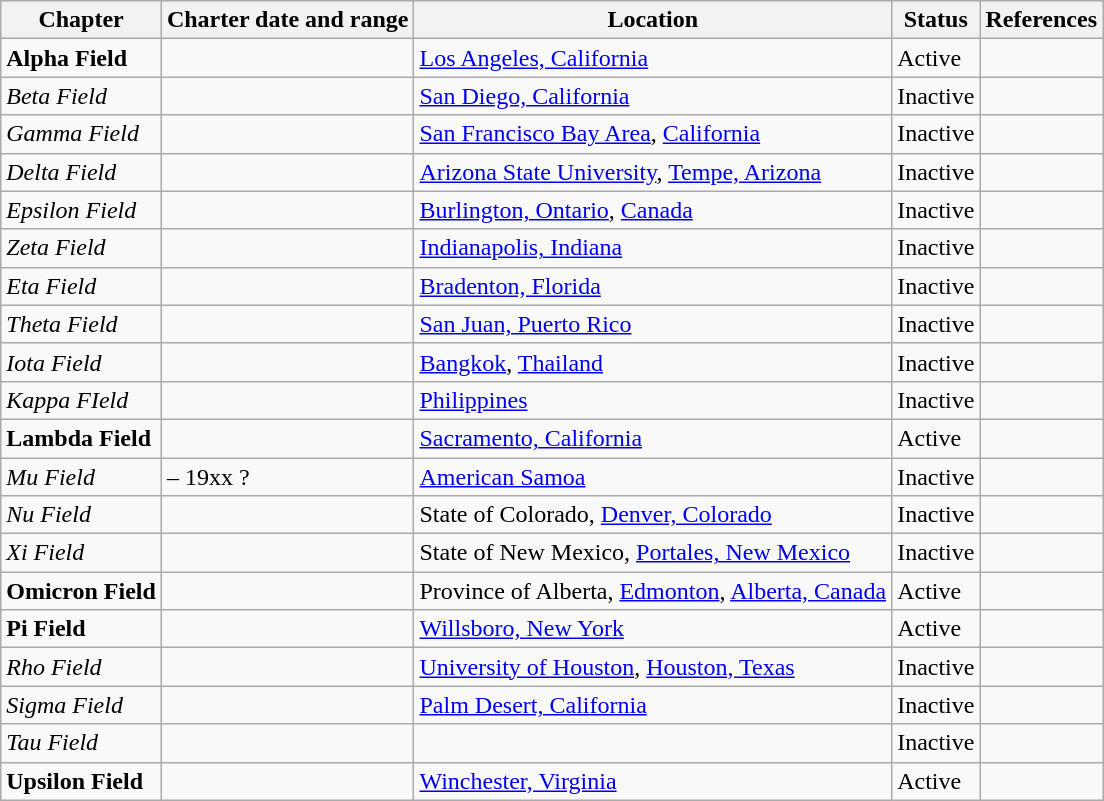<table class="wikitable sortable">
<tr>
<th>Chapter</th>
<th>Charter date and range</th>
<th>Location</th>
<th>Status</th>
<th>References</th>
</tr>
<tr>
<td><strong>Alpha Field</strong></td>
<td></td>
<td><a href='#'>Los Angeles, California</a></td>
<td>Active</td>
<td></td>
</tr>
<tr>
<td><em>Beta Field</em></td>
<td></td>
<td><a href='#'>San Diego, California</a></td>
<td>Inactive</td>
<td></td>
</tr>
<tr>
<td><em>Gamma Field</em></td>
<td></td>
<td><a href='#'>San Francisco Bay Area</a>, <a href='#'>California</a></td>
<td>Inactive</td>
<td></td>
</tr>
<tr>
<td><em>Delta Field</em></td>
<td></td>
<td><a href='#'>Arizona State University</a>, <a href='#'>Tempe, Arizona</a></td>
<td>Inactive</td>
<td></td>
</tr>
<tr>
<td><em>Epsilon Field</em></td>
<td></td>
<td><a href='#'>Burlington, Ontario</a>, <a href='#'>Canada</a></td>
<td>Inactive</td>
<td></td>
</tr>
<tr>
<td><em>Zeta Field</em></td>
<td></td>
<td><a href='#'>Indianapolis, Indiana</a></td>
<td>Inactive</td>
<td></td>
</tr>
<tr>
<td><em>Eta Field</em></td>
<td></td>
<td><a href='#'>Bradenton, Florida</a></td>
<td>Inactive</td>
<td></td>
</tr>
<tr>
<td><em>Theta Field</em></td>
<td></td>
<td><a href='#'>San Juan, Puerto Rico</a></td>
<td>Inactive</td>
<td></td>
</tr>
<tr>
<td><em>Iota Field</em></td>
<td></td>
<td><a href='#'>Bangkok</a>, <a href='#'>Thailand</a></td>
<td>Inactive</td>
<td></td>
</tr>
<tr>
<td><em>Kappa FIeld</em></td>
<td></td>
<td><a href='#'>Philippines</a></td>
<td>Inactive</td>
<td></td>
</tr>
<tr>
<td><strong>Lambda Field</strong></td>
<td></td>
<td><a href='#'>Sacramento, California</a></td>
<td>Active</td>
<td></td>
</tr>
<tr>
<td><em>Mu Field</em></td>
<td> – 19xx ?</td>
<td><a href='#'>American Samoa</a></td>
<td>Inactive</td>
<td></td>
</tr>
<tr>
<td><em>Nu Field</em></td>
<td></td>
<td>State of Colorado, <a href='#'>Denver, Colorado</a></td>
<td>Inactive</td>
<td></td>
</tr>
<tr>
<td><em>Xi Field</em></td>
<td></td>
<td>State of New Mexico, <a href='#'>Portales, New Mexico</a></td>
<td>Inactive</td>
<td></td>
</tr>
<tr>
<td><strong>Omicron Field</strong></td>
<td></td>
<td>Province of Alberta, <a href='#'>Edmonton</a>, <a href='#'>Alberta, Canada</a></td>
<td>Active</td>
<td></td>
</tr>
<tr>
<td><strong>Pi Field</strong></td>
<td></td>
<td><a href='#'>Willsboro, New York</a></td>
<td>Active</td>
<td></td>
</tr>
<tr>
<td><em>Rho Field</em></td>
<td></td>
<td><a href='#'>University of Houston</a>, <a href='#'>Houston, Texas</a></td>
<td>Inactive</td>
<td></td>
</tr>
<tr>
<td><em>Sigma Field</em></td>
<td></td>
<td><a href='#'>Palm Desert, California</a></td>
<td>Inactive</td>
<td></td>
</tr>
<tr>
<td><em>Tau Field</em></td>
<td></td>
<td></td>
<td>Inactive</td>
<td></td>
</tr>
<tr>
<td><strong>Upsilon Field</strong></td>
<td></td>
<td><a href='#'>Winchester, Virginia</a></td>
<td>Active</td>
<td></td>
</tr>
</table>
